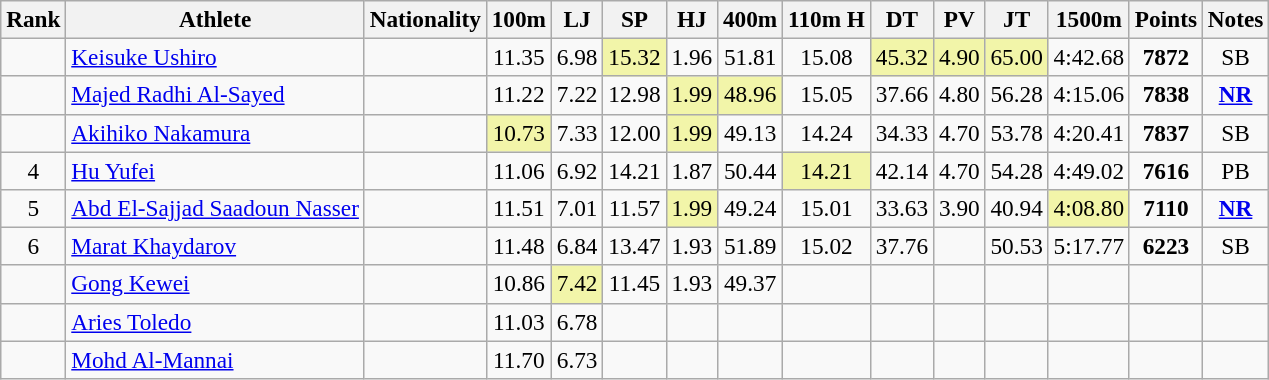<table class="wikitable sortable" style=" text-align:center; font-size:97%;">
<tr>
<th>Rank</th>
<th>Athlete</th>
<th>Nationality</th>
<th>100m</th>
<th>LJ</th>
<th>SP</th>
<th>HJ</th>
<th>400m</th>
<th>110m H</th>
<th>DT</th>
<th>PV</th>
<th>JT</th>
<th>1500m</th>
<th>Points</th>
<th>Notes</th>
</tr>
<tr>
<td></td>
<td align=left><a href='#'>Keisuke Ushiro</a></td>
<td align=left></td>
<td>11.35</td>
<td>6.98</td>
<td bgcolor=#F2F5A9>15.32</td>
<td>1.96</td>
<td>51.81</td>
<td>15.08</td>
<td bgcolor=#F2F5A9>45.32</td>
<td bgcolor=#F2F5A9>4.90</td>
<td bgcolor=#F2F5A9>65.00</td>
<td>4:42.68</td>
<td><strong>7872</strong></td>
<td>SB</td>
</tr>
<tr>
<td></td>
<td align=left><a href='#'>Majed Radhi Al-Sayed</a></td>
<td align=left></td>
<td>11.22</td>
<td>7.22</td>
<td>12.98</td>
<td bgcolor=#F2F5A9>1.99</td>
<td bgcolor=#F2F5A9>48.96</td>
<td>15.05</td>
<td>37.66</td>
<td>4.80</td>
<td>56.28</td>
<td>4:15.06</td>
<td><strong>7838</strong></td>
<td><strong><a href='#'>NR</a></strong></td>
</tr>
<tr>
<td></td>
<td align=left><a href='#'>Akihiko Nakamura</a></td>
<td align=left></td>
<td bgcolor=#F2F5A9>10.73</td>
<td>7.33</td>
<td>12.00</td>
<td bgcolor=#F2F5A9>1.99</td>
<td>49.13</td>
<td>14.24</td>
<td>34.33</td>
<td>4.70</td>
<td>53.78</td>
<td>4:20.41</td>
<td><strong>7837</strong></td>
<td>SB</td>
</tr>
<tr>
<td>4</td>
<td align=left><a href='#'>Hu Yufei</a></td>
<td align=left></td>
<td>11.06</td>
<td>6.92</td>
<td>14.21</td>
<td>1.87</td>
<td>50.44</td>
<td bgcolor=#F2F5A9>14.21</td>
<td>42.14</td>
<td>4.70</td>
<td>54.28</td>
<td>4:49.02</td>
<td><strong>7616</strong></td>
<td>PB</td>
</tr>
<tr>
<td>5</td>
<td align=left><a href='#'>Abd El-Sajjad Saadoun Nasser</a></td>
<td align=left></td>
<td>11.51</td>
<td>7.01</td>
<td>11.57</td>
<td bgcolor=#F2F5A9>1.99</td>
<td>49.24</td>
<td>15.01</td>
<td>33.63</td>
<td>3.90</td>
<td>40.94</td>
<td bgcolor=#F2F5A9>4:08.80</td>
<td><strong>7110</strong></td>
<td><strong><a href='#'>NR</a></strong></td>
</tr>
<tr>
<td>6</td>
<td align=left><a href='#'>Marat Khaydarov</a></td>
<td align=left></td>
<td>11.48</td>
<td>6.84</td>
<td>13.47</td>
<td>1.93</td>
<td>51.89</td>
<td>15.02</td>
<td>37.76</td>
<td></td>
<td>50.53</td>
<td>5:17.77</td>
<td><strong>6223</strong></td>
<td>SB</td>
</tr>
<tr>
<td></td>
<td align=left><a href='#'>Gong Kewei</a></td>
<td align=left></td>
<td>10.86</td>
<td bgcolor=#F2F5A9>7.42</td>
<td>11.45</td>
<td>1.93</td>
<td>49.37</td>
<td></td>
<td></td>
<td></td>
<td></td>
<td></td>
<td><strong></strong></td>
<td></td>
</tr>
<tr>
<td></td>
<td align=left><a href='#'>Aries Toledo</a></td>
<td align=left></td>
<td>11.03</td>
<td>6.78</td>
<td></td>
<td></td>
<td></td>
<td></td>
<td></td>
<td></td>
<td></td>
<td></td>
<td><strong></strong></td>
<td></td>
</tr>
<tr>
<td></td>
<td align=left><a href='#'>Mohd Al-Mannai</a></td>
<td align=left></td>
<td>11.70</td>
<td>6.73</td>
<td></td>
<td></td>
<td></td>
<td></td>
<td></td>
<td></td>
<td></td>
<td></td>
<td><strong></strong></td>
<td></td>
</tr>
</table>
